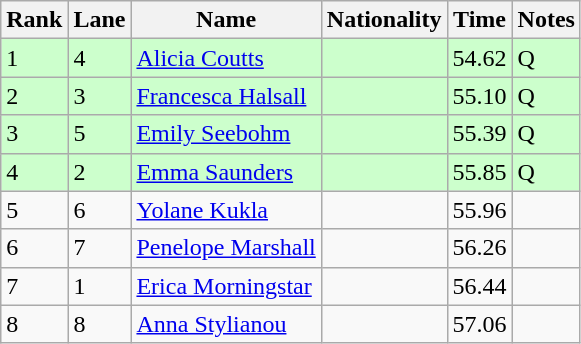<table class="wikitable">
<tr>
<th>Rank</th>
<th>Lane</th>
<th>Name</th>
<th>Nationality</th>
<th>Time</th>
<th>Notes</th>
</tr>
<tr bgcolor=ccffcc>
<td>1</td>
<td>4</td>
<td><a href='#'>Alicia Coutts</a></td>
<td></td>
<td>54.62</td>
<td>Q</td>
</tr>
<tr bgcolor=ccffcc>
<td>2</td>
<td>3</td>
<td><a href='#'>Francesca Halsall</a></td>
<td></td>
<td>55.10</td>
<td>Q</td>
</tr>
<tr bgcolor=ccffcc>
<td>3</td>
<td>5</td>
<td><a href='#'>Emily Seebohm</a></td>
<td></td>
<td>55.39</td>
<td>Q</td>
</tr>
<tr bgcolor=ccffcc>
<td>4</td>
<td>2</td>
<td><a href='#'>Emma Saunders</a></td>
<td></td>
<td>55.85</td>
<td>Q</td>
</tr>
<tr>
<td>5</td>
<td>6</td>
<td><a href='#'>Yolane Kukla</a></td>
<td></td>
<td>55.96</td>
<td></td>
</tr>
<tr>
<td>6</td>
<td>7</td>
<td><a href='#'>Penelope Marshall</a></td>
<td></td>
<td>56.26</td>
<td></td>
</tr>
<tr>
<td>7</td>
<td>1</td>
<td><a href='#'>Erica Morningstar</a></td>
<td></td>
<td>56.44</td>
<td></td>
</tr>
<tr>
<td>8</td>
<td>8</td>
<td><a href='#'>Anna Stylianou</a></td>
<td></td>
<td>57.06</td>
<td></td>
</tr>
</table>
